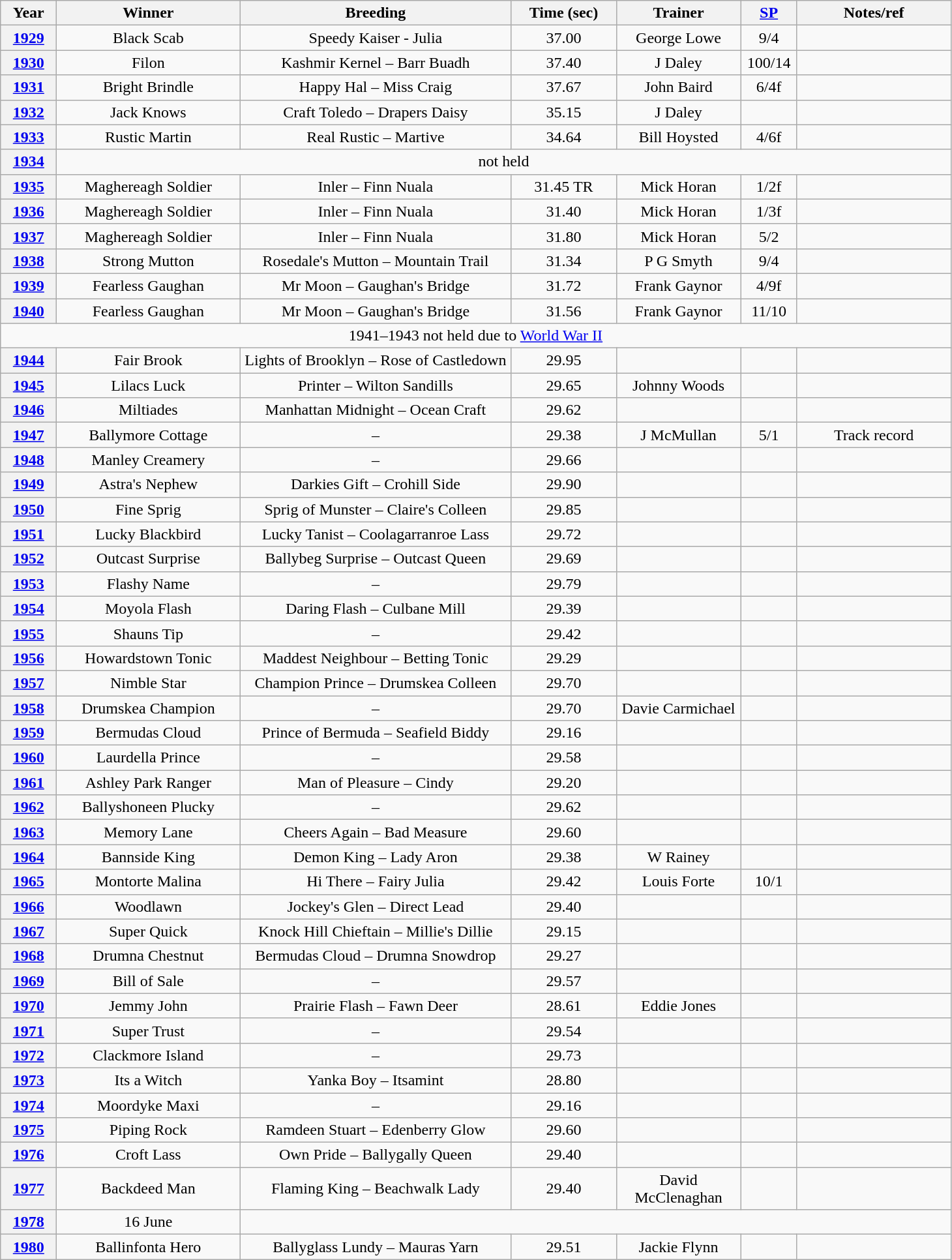<table class="wikitable" style="text-align:center">
<tr>
<th width=50>Year</th>
<th width=180>Winner</th>
<th width=270>Breeding</th>
<th width=100>Time (sec)</th>
<th width=120>Trainer</th>
<th width=50><a href='#'>SP</a></th>
<th width=150>Notes/ref</th>
</tr>
<tr>
<th><a href='#'>1929</a></th>
<td>Black Scab</td>
<td>Speedy Kaiser - Julia</td>
<td>37.00</td>
<td>George Lowe</td>
<td>9/4</td>
<td></td>
</tr>
<tr>
<th><a href='#'>1930</a></th>
<td>Filon</td>
<td>Kashmir Kernel – Barr Buadh</td>
<td>37.40</td>
<td>J Daley</td>
<td>100/14</td>
<td></td>
</tr>
<tr>
<th><a href='#'>1931</a></th>
<td>Bright Brindle</td>
<td>Happy Hal – Miss Craig</td>
<td>37.67</td>
<td>John Baird</td>
<td>6/4f</td>
<td></td>
</tr>
<tr>
<th><a href='#'>1932</a></th>
<td>Jack Knows</td>
<td>Craft Toledo – Drapers Daisy</td>
<td>35.15</td>
<td>J Daley</td>
<td></td>
<td></td>
</tr>
<tr>
<th><a href='#'>1933</a></th>
<td>Rustic Martin</td>
<td>Real Rustic – Martive</td>
<td>34.64</td>
<td>Bill Hoysted</td>
<td>4/6f</td>
<td></td>
</tr>
<tr>
<th><a href='#'>1934</a></th>
<td colspan=6>not held</td>
</tr>
<tr>
<th><a href='#'>1935</a></th>
<td>Maghereagh Soldier</td>
<td>Inler – Finn Nuala</td>
<td>31.45 TR</td>
<td>Mick Horan</td>
<td>1/2f</td>
<td></td>
</tr>
<tr>
<th><a href='#'>1936</a></th>
<td>Maghereagh Soldier</td>
<td>Inler – Finn Nuala</td>
<td>31.40</td>
<td>Mick Horan</td>
<td>1/3f</td>
<td></td>
</tr>
<tr>
<th><a href='#'>1937</a></th>
<td>Maghereagh Soldier</td>
<td>Inler – Finn Nuala</td>
<td>31.80</td>
<td>Mick Horan</td>
<td>5/2</td>
<td></td>
</tr>
<tr>
<th><a href='#'>1938</a></th>
<td>Strong Mutton</td>
<td>Rosedale's Mutton – Mountain Trail</td>
<td>31.34</td>
<td>P G Smyth</td>
<td>9/4</td>
<td></td>
</tr>
<tr>
<th><a href='#'>1939</a></th>
<td>Fearless Gaughan</td>
<td>Mr Moon – Gaughan's Bridge</td>
<td>31.72</td>
<td>Frank Gaynor</td>
<td>4/9f</td>
<td></td>
</tr>
<tr>
<th><a href='#'>1940</a></th>
<td>Fearless Gaughan</td>
<td>Mr Moon – Gaughan's Bridge</td>
<td>31.56</td>
<td>Frank Gaynor</td>
<td>11/10</td>
<td></td>
</tr>
<tr>
<td colspan=7>1941–1943 not held due to <a href='#'>World War II</a></td>
</tr>
<tr>
<th><a href='#'>1944</a></th>
<td>Fair Brook</td>
<td>Lights of Brooklyn	– Rose of Castledown</td>
<td>29.95</td>
<td></td>
<td></td>
<td></td>
</tr>
<tr>
<th><a href='#'>1945</a></th>
<td>Lilacs Luck</td>
<td>Printer – Wilton Sandills</td>
<td>29.65</td>
<td>Johnny Woods</td>
<td></td>
<td></td>
</tr>
<tr>
<th><a href='#'>1946</a></th>
<td>Miltiades</td>
<td>Manhattan Midnight – Ocean Craft</td>
<td>29.62</td>
<td></td>
<td></td>
<td></td>
</tr>
<tr>
<th><a href='#'>1947</a></th>
<td>Ballymore Cottage</td>
<td>–</td>
<td>29.38</td>
<td>J McMullan</td>
<td>5/1</td>
<td>Track record</td>
</tr>
<tr>
<th><a href='#'>1948</a></th>
<td>Manley Creamery</td>
<td>–</td>
<td>29.66</td>
<td></td>
<td></td>
<td></td>
</tr>
<tr>
<th><a href='#'>1949</a></th>
<td>Astra's Nephew</td>
<td>Darkies Gift – Crohill Side</td>
<td>29.90</td>
<td></td>
<td></td>
<td></td>
</tr>
<tr>
<th><a href='#'>1950</a></th>
<td>Fine Sprig</td>
<td>Sprig of Munster – Claire's Colleen</td>
<td>29.85</td>
<td></td>
<td></td>
<td></td>
</tr>
<tr>
<th><a href='#'>1951</a></th>
<td>Lucky Blackbird</td>
<td>Lucky Tanist – Coolagarranroe Lass</td>
<td>29.72</td>
<td></td>
<td></td>
<td></td>
</tr>
<tr>
<th><a href='#'>1952</a></th>
<td>Outcast Surprise</td>
<td>Ballybeg Surprise – Outcast Queen</td>
<td>29.69</td>
<td></td>
<td></td>
<td></td>
</tr>
<tr>
<th><a href='#'>1953</a></th>
<td>Flashy Name</td>
<td>–</td>
<td>29.79</td>
<td></td>
<td></td>
<td></td>
</tr>
<tr>
<th><a href='#'>1954</a></th>
<td>Moyola Flash</td>
<td>Daring Flash	– Culbane Mill</td>
<td>29.39</td>
<td></td>
<td></td>
<td></td>
</tr>
<tr>
<th><a href='#'>1955</a></th>
<td>Shauns Tip</td>
<td>–</td>
<td>29.42</td>
<td></td>
<td></td>
<td></td>
</tr>
<tr>
<th><a href='#'>1956</a></th>
<td>Howardstown Tonic</td>
<td>Maddest Neighbour – Betting Tonic</td>
<td>29.29</td>
<td></td>
<td></td>
<td></td>
</tr>
<tr>
<th><a href='#'>1957</a></th>
<td>Nimble Star</td>
<td>Champion Prince – Drumskea Colleen</td>
<td>29.70</td>
<td></td>
<td></td>
<td></td>
</tr>
<tr>
<th><a href='#'>1958</a></th>
<td>Drumskea Champion</td>
<td>–</td>
<td>29.70</td>
<td>Davie Carmichael</td>
<td></td>
<td></td>
</tr>
<tr>
<th><a href='#'>1959</a></th>
<td>Bermudas Cloud</td>
<td>Prince of Bermuda – Seafield Biddy</td>
<td>29.16</td>
<td></td>
<td></td>
<td></td>
</tr>
<tr>
<th><a href='#'>1960</a></th>
<td>Laurdella Prince</td>
<td>–</td>
<td>29.58</td>
<td></td>
<td></td>
<td></td>
</tr>
<tr>
<th><a href='#'>1961</a></th>
<td>Ashley Park Ranger</td>
<td>Man of Pleasure – Cindy</td>
<td>29.20</td>
<td></td>
<td></td>
<td></td>
</tr>
<tr>
<th><a href='#'>1962</a></th>
<td>Ballyshoneen Plucky</td>
<td>–</td>
<td>29.62</td>
<td></td>
<td></td>
<td></td>
</tr>
<tr>
<th><a href='#'>1963</a></th>
<td>Memory Lane</td>
<td>Cheers Again – Bad Measure</td>
<td>29.60</td>
<td></td>
<td></td>
<td></td>
</tr>
<tr>
<th><a href='#'>1964</a></th>
<td>Bannside King</td>
<td>Demon King – Lady Aron</td>
<td>29.38</td>
<td>W Rainey</td>
<td></td>
<td></td>
</tr>
<tr>
<th><a href='#'>1965</a></th>
<td>Montorte Malina</td>
<td>Hi There – Fairy Julia</td>
<td>29.42</td>
<td>Louis Forte</td>
<td>10/1</td>
<td></td>
</tr>
<tr>
<th><a href='#'>1966</a></th>
<td>Woodlawn</td>
<td>Jockey's Glen – Direct Lead</td>
<td>29.40</td>
<td></td>
<td></td>
<td></td>
</tr>
<tr>
<th><a href='#'>1967</a></th>
<td>Super Quick</td>
<td>Knock Hill Chieftain – Millie's Dillie</td>
<td>29.15</td>
<td></td>
<td></td>
<td></td>
</tr>
<tr>
<th><a href='#'>1968</a></th>
<td>Drumna Chestnut</td>
<td>Bermudas Cloud – Drumna Snowdrop</td>
<td>29.27</td>
<td></td>
<td></td>
<td></td>
</tr>
<tr>
<th><a href='#'>1969</a></th>
<td>Bill of Sale</td>
<td>–</td>
<td>29.57</td>
<td></td>
<td></td>
<td></td>
</tr>
<tr>
<th><a href='#'>1970</a></th>
<td>Jemmy John</td>
<td>Prairie Flash – Fawn Deer</td>
<td>28.61</td>
<td>Eddie Jones</td>
<td></td>
<td></td>
</tr>
<tr>
<th><a href='#'>1971</a></th>
<td>Super Trust</td>
<td>–</td>
<td>29.54</td>
<td></td>
<td></td>
<td></td>
</tr>
<tr>
<th><a href='#'>1972</a></th>
<td>Clackmore Island</td>
<td>–</td>
<td>29.73</td>
<td></td>
<td></td>
<td></td>
</tr>
<tr>
<th><a href='#'>1973</a></th>
<td>Its a Witch</td>
<td>Yanka Boy – Itsamint</td>
<td>28.80</td>
<td></td>
<td></td>
<td></td>
</tr>
<tr>
<th><a href='#'>1974</a></th>
<td>Moordyke Maxi</td>
<td>–</td>
<td>29.16</td>
<td></td>
<td></td>
<td></td>
</tr>
<tr>
<th><a href='#'>1975</a></th>
<td>Piping Rock</td>
<td>Ramdeen Stuart – Edenberry Glow</td>
<td>29.60</td>
<td></td>
<td></td>
<td></td>
</tr>
<tr>
<th><a href='#'>1976</a></th>
<td>Croft Lass</td>
<td>Own Pride – Ballygally Queen</td>
<td>29.40</td>
<td></td>
<td></td>
<td></td>
</tr>
<tr>
<th><a href='#'>1977</a></th>
<td>Backdeed Man</td>
<td>Flaming King	– Beachwalk Lady</td>
<td>29.40</td>
<td>David McClenaghan</td>
<td></td>
<td></td>
</tr>
<tr>
<th><a href='#'>1978</a></th>
<td>16 June</td>
</tr>
<tr>
<th><a href='#'>1980</a></th>
<td>Ballinfonta Hero</td>
<td>Ballyglass Lundy – Mauras Yarn</td>
<td>29.51</td>
<td>Jackie Flynn</td>
<td></td>
<td></td>
</tr>
</table>
